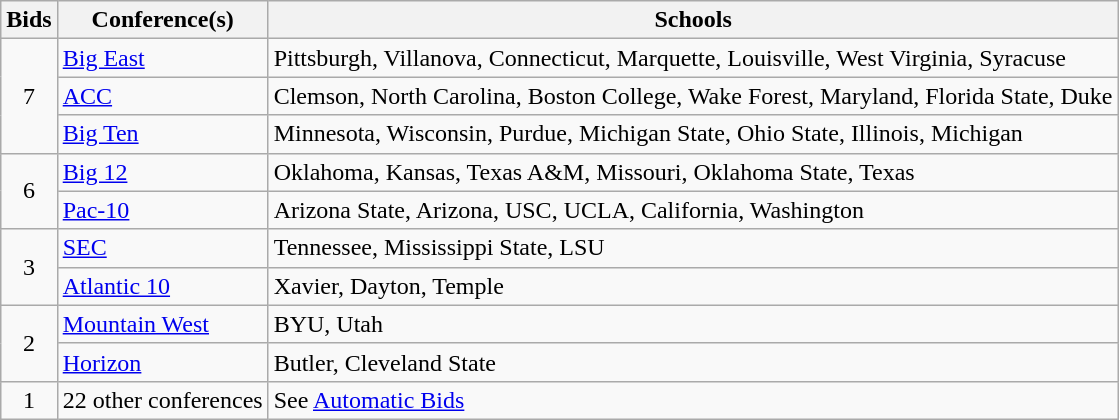<table class="wikitable">
<tr>
<th>Bids</th>
<th>Conference(s)</th>
<th>Schools</th>
</tr>
<tr>
<td rowspan=3 align="center">7</td>
<td><a href='#'>Big East</a></td>
<td>Pittsburgh, Villanova, Connecticut, Marquette, Louisville, West Virginia, Syracuse</td>
</tr>
<tr>
<td><a href='#'>ACC</a></td>
<td>Clemson, North Carolina, Boston College, Wake Forest, Maryland, Florida State, Duke</td>
</tr>
<tr>
<td><a href='#'>Big Ten</a></td>
<td>Minnesota, Wisconsin, Purdue, Michigan State, Ohio State, Illinois, Michigan</td>
</tr>
<tr>
<td rowspan=2 align="center">6</td>
<td><a href='#'>Big 12</a></td>
<td>Oklahoma, Kansas, Texas A&M, Missouri, Oklahoma State, Texas</td>
</tr>
<tr>
<td><a href='#'>Pac-10</a></td>
<td>Arizona State, Arizona, USC, UCLA, California, Washington</td>
</tr>
<tr>
<td rowspan=2 align="center">3</td>
<td><a href='#'>SEC</a></td>
<td>Tennessee, Mississippi State, LSU</td>
</tr>
<tr>
<td><a href='#'>Atlantic 10</a></td>
<td>Xavier, Dayton, Temple</td>
</tr>
<tr>
<td rowspan=2 align="center">2</td>
<td><a href='#'>Mountain West</a></td>
<td>BYU, Utah</td>
</tr>
<tr>
<td><a href='#'>Horizon</a></td>
<td>Butler, Cleveland State</td>
</tr>
<tr>
<td align="center">1</td>
<td>22 other conferences</td>
<td>See <a href='#'>Automatic Bids</a></td>
</tr>
</table>
